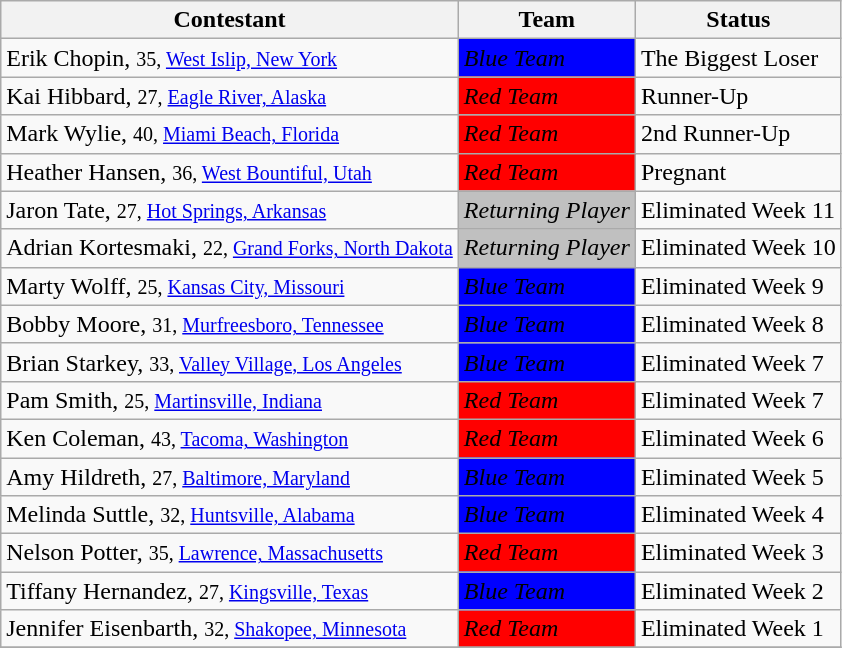<table class="wikitable sortable">
<tr>
<th>Contestant</th>
<th>Team</th>
<th>Status</th>
</tr>
<tr>
<td>Erik Chopin, <small>35, <a href='#'>West Islip, New York</a></small></td>
<td bgcolor="blue"><span><em>Blue Team</em></span></td>
<td>The Biggest Loser</td>
</tr>
<tr>
<td>Kai Hibbard, <small>27, <a href='#'>Eagle River, Alaska</a></small></td>
<td bgcolor="red"><span><em>Red Team</em></span></td>
<td>Runner-Up</td>
</tr>
<tr>
<td>Mark Wylie, <small>40, <a href='#'>Miami Beach, Florida</a></small></td>
<td bgcolor="red"><span><em>Red Team</em></span></td>
<td>2nd Runner-Up</td>
</tr>
<tr>
<td>Heather Hansen, <small>36, <a href='#'>West Bountiful, Utah</a></small></td>
<td bgcolor="red"><span><em>Red Team</em></span></td>
<td>Pregnant</td>
</tr>
<tr>
<td>Jaron Tate, <small>27, <a href='#'>Hot Springs, Arkansas</a></small></td>
<td bgcolor="Silver"><span><em>Returning Player</em></span></td>
<td>Eliminated Week 11</td>
</tr>
<tr>
<td>Adrian Kortesmaki, <small>22, <a href='#'>Grand Forks, North Dakota</a></small></td>
<td bgcolor="Silver"><span><em>Returning Player</em></span></td>
<td>Eliminated Week 10</td>
</tr>
<tr>
<td>Marty Wolff, <small>25, <a href='#'>Kansas City, Missouri</a></small></td>
<td bgcolor="blue"><span><em>Blue Team</em></span></td>
<td>Eliminated Week 9</td>
</tr>
<tr>
<td>Bobby Moore, <small>31, <a href='#'>Murfreesboro, Tennessee</a></small></td>
<td bgcolor="blue"><span><em>Blue Team</em></span></td>
<td>Eliminated Week 8</td>
</tr>
<tr>
<td>Brian Starkey, <small>33, <a href='#'>Valley Village, Los Angeles</a></small></td>
<td bgcolor="blue"><span><em>Blue Team</em></span></td>
<td>Eliminated Week 7</td>
</tr>
<tr>
<td>Pam Smith, <small>25, <a href='#'>Martinsville, Indiana</a></small></td>
<td bgcolor="red"><span><em>Red Team</em></span></td>
<td>Eliminated Week 7</td>
</tr>
<tr>
<td>Ken Coleman, <small>43, <a href='#'>Tacoma, Washington</a></small></td>
<td bgcolor="red"><span><em>Red Team</em></span></td>
<td>Eliminated Week 6</td>
</tr>
<tr>
<td>Amy Hildreth, <small>27, <a href='#'>Baltimore, Maryland</a></small></td>
<td bgcolor="blue"><span><em>Blue Team</em></span></td>
<td>Eliminated Week 5</td>
</tr>
<tr>
<td>Melinda Suttle, <small>32, <a href='#'>Huntsville, Alabama</a></small></td>
<td bgcolor="blue"><span><em>Blue Team</em></span></td>
<td>Eliminated Week 4</td>
</tr>
<tr>
<td>Nelson Potter, <small>35, <a href='#'>Lawrence, Massachusetts</a></small></td>
<td bgcolor="red"><span><em>Red Team</em></span></td>
<td>Eliminated Week 3</td>
</tr>
<tr>
<td>Tiffany Hernandez, <small>27, <a href='#'>Kingsville, Texas</a></small></td>
<td bgcolor="blue"><span><em>Blue Team</em></span></td>
<td>Eliminated Week 2</td>
</tr>
<tr>
<td>Jennifer Eisenbarth, <small>32, <a href='#'>Shakopee, Minnesota</a></small></td>
<td bgcolor="red"><span><em>Red Team</em></span></td>
<td>Eliminated Week 1</td>
</tr>
<tr>
</tr>
</table>
